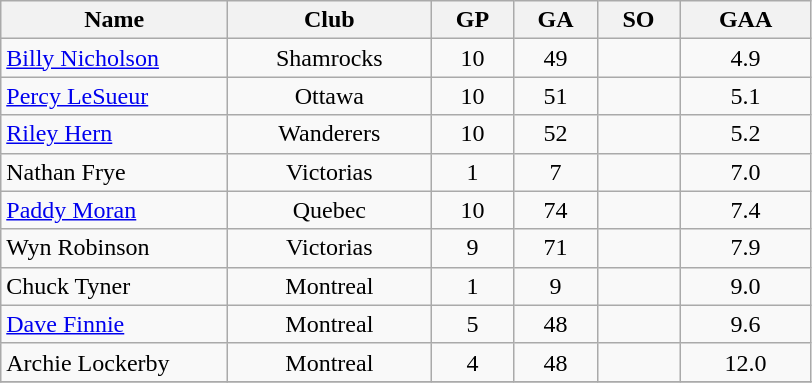<table class="wikitable" style="text-align:center;">
<tr>
<th style="width:9em">Name</th>
<th style="width:8em">Club</th>
<th style="width:3em">GP</th>
<th style="width:3em">GA</th>
<th style="width:3em">SO</th>
<th style="width:5em">GAA</th>
</tr>
<tr>
<td align="left"><a href='#'>Billy Nicholson</a></td>
<td>Shamrocks</td>
<td>10</td>
<td>49</td>
<td></td>
<td>4.9</td>
</tr>
<tr>
<td align="left"><a href='#'>Percy LeSueur</a></td>
<td>Ottawa</td>
<td>10</td>
<td>51</td>
<td></td>
<td>5.1</td>
</tr>
<tr>
<td align="left"><a href='#'>Riley Hern</a></td>
<td>Wanderers</td>
<td>10</td>
<td>52</td>
<td></td>
<td>5.2</td>
</tr>
<tr>
<td align="left">Nathan Frye</td>
<td>Victorias</td>
<td>1</td>
<td>7</td>
<td></td>
<td>7.0</td>
</tr>
<tr>
<td align="left"><a href='#'>Paddy Moran</a></td>
<td>Quebec</td>
<td>10</td>
<td>74</td>
<td></td>
<td>7.4</td>
</tr>
<tr>
<td align="left">Wyn Robinson</td>
<td>Victorias</td>
<td>9</td>
<td>71</td>
<td></td>
<td>7.9</td>
</tr>
<tr>
<td align="left">Chuck Tyner</td>
<td>Montreal</td>
<td>1</td>
<td>9</td>
<td></td>
<td>9.0</td>
</tr>
<tr>
<td align="left"><a href='#'>Dave Finnie</a></td>
<td>Montreal</td>
<td>5</td>
<td>48</td>
<td></td>
<td>9.6</td>
</tr>
<tr>
<td align="left">Archie Lockerby</td>
<td>Montreal</td>
<td>4</td>
<td>48</td>
<td></td>
<td>12.0</td>
</tr>
<tr>
</tr>
</table>
